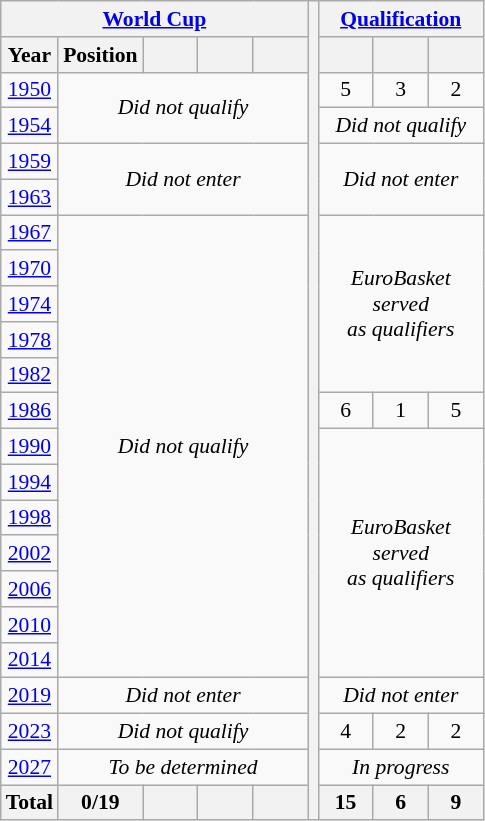<table class="wikitable" style="text-align: center;font-size:90%;">
<tr>
<th colspan=5><a href='#'>World Cup</a></th>
<th rowspan=23></th>
<th colspan=3><a href='#'>Qualification</a></th>
</tr>
<tr>
<th>Year</th>
<th>Position</th>
<th width=30></th>
<th width=30></th>
<th width=30></th>
<th width=30></th>
<th width=30></th>
<th width=30></th>
</tr>
<tr>
<td> <a href='#'>1950</a></td>
<td colspan=4 rowspan=2><em>Did not qualify</em></td>
<td>5</td>
<td>3</td>
<td>2</td>
</tr>
<tr>
<td> <a href='#'>1954</a></td>
<td colspan=3><em>Did not qualify</em></td>
</tr>
<tr>
<td> <a href='#'>1959</a></td>
<td colspan=4 rowspan=2><em>Did not enter</em></td>
<td colspan=3 rowspan=2><em>Did not enter</em></td>
</tr>
<tr>
<td> <a href='#'>1963</a></td>
</tr>
<tr>
<td> <a href='#'>1967</a></td>
<td colspan=4 rowspan=13><em>Did not qualify</em></td>
<td colspan=3 rowspan=5><em>EuroBasket served<br>as qualifiers</em></td>
</tr>
<tr>
<td> <a href='#'>1970</a></td>
</tr>
<tr>
<td> <a href='#'>1974</a></td>
</tr>
<tr>
<td> <a href='#'>1978</a></td>
</tr>
<tr>
<td> <a href='#'>1982</a></td>
</tr>
<tr>
<td> <a href='#'>1986</a></td>
<td>6</td>
<td>1</td>
<td>5</td>
</tr>
<tr>
<td> <a href='#'>1990</a></td>
<td colspan=3 rowspan=7><em>EuroBasket served<br>as qualifiers</em></td>
</tr>
<tr>
<td> <a href='#'>1994</a></td>
</tr>
<tr>
<td> <a href='#'>1998</a></td>
</tr>
<tr>
<td> <a href='#'>2002</a></td>
</tr>
<tr>
<td> <a href='#'>2006</a></td>
</tr>
<tr>
<td> <a href='#'>2010</a></td>
</tr>
<tr>
<td> <a href='#'>2014</a></td>
</tr>
<tr>
<td> <a href='#'>2019</a></td>
<td colspan=4><em>Did not enter</em></td>
<td colspan=3><em>Did not enter</em></td>
</tr>
<tr>
<td> <a href='#'>2023</a></td>
<td colspan=4><em>Did not qualify</em></td>
<td>4</td>
<td>2</td>
<td>2</td>
</tr>
<tr>
<td> <a href='#'>2027</a></td>
<td colspan=4><em>To be determined</em></td>
<td colspan=3><em>In progress</em></td>
</tr>
<tr>
<th>Total</th>
<th>0/19</th>
<th></th>
<th></th>
<th></th>
<th>15</th>
<th>6</th>
<th>9</th>
</tr>
</table>
